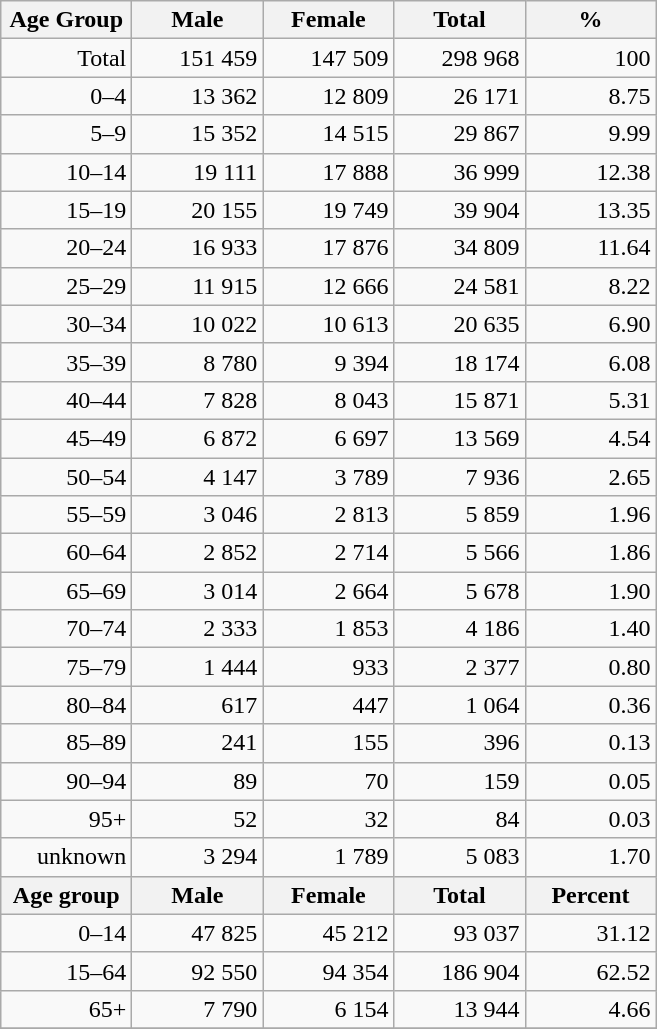<table class="wikitable">
<tr>
<th width="80pt">Age Group</th>
<th width="80pt">Male</th>
<th width="80pt">Female</th>
<th width="80pt">Total</th>
<th width="80pt">%</th>
</tr>
<tr>
<td align="right">Total</td>
<td align="right">151 459</td>
<td align="right">147 509</td>
<td align="right">298 968</td>
<td align="right">100</td>
</tr>
<tr>
<td align="right">0–4</td>
<td align="right">13 362</td>
<td align="right">12 809</td>
<td align="right">26 171</td>
<td align="right">8.75</td>
</tr>
<tr>
<td align="right">5–9</td>
<td align="right">15 352</td>
<td align="right">14 515</td>
<td align="right">29 867</td>
<td align="right">9.99</td>
</tr>
<tr>
<td align="right">10–14</td>
<td align="right">19 111</td>
<td align="right">17 888</td>
<td align="right">36 999</td>
<td align="right">12.38</td>
</tr>
<tr>
<td align="right">15–19</td>
<td align="right">20 155</td>
<td align="right">19 749</td>
<td align="right">39 904</td>
<td align="right">13.35</td>
</tr>
<tr>
<td align="right">20–24</td>
<td align="right">16 933</td>
<td align="right">17 876</td>
<td align="right">34 809</td>
<td align="right">11.64</td>
</tr>
<tr>
<td align="right">25–29</td>
<td align="right">11 915</td>
<td align="right">12 666</td>
<td align="right">24 581</td>
<td align="right">8.22</td>
</tr>
<tr>
<td align="right">30–34</td>
<td align="right">10 022</td>
<td align="right">10 613</td>
<td align="right">20 635</td>
<td align="right">6.90</td>
</tr>
<tr>
<td align="right">35–39</td>
<td align="right">8 780</td>
<td align="right">9 394</td>
<td align="right">18 174</td>
<td align="right">6.08</td>
</tr>
<tr>
<td align="right">40–44</td>
<td align="right">7 828</td>
<td align="right">8 043</td>
<td align="right">15 871</td>
<td align="right">5.31</td>
</tr>
<tr>
<td align="right">45–49</td>
<td align="right">6 872</td>
<td align="right">6 697</td>
<td align="right">13 569</td>
<td align="right">4.54</td>
</tr>
<tr>
<td align="right">50–54</td>
<td align="right">4 147</td>
<td align="right">3 789</td>
<td align="right">7 936</td>
<td align="right">2.65</td>
</tr>
<tr>
<td align="right">55–59</td>
<td align="right">3 046</td>
<td align="right">2 813</td>
<td align="right">5 859</td>
<td align="right">1.96</td>
</tr>
<tr>
<td align="right">60–64</td>
<td align="right">2 852</td>
<td align="right">2 714</td>
<td align="right">5 566</td>
<td align="right">1.86</td>
</tr>
<tr>
<td align="right">65–69</td>
<td align="right">3 014</td>
<td align="right">2 664</td>
<td align="right">5 678</td>
<td align="right">1.90</td>
</tr>
<tr>
<td align="right">70–74</td>
<td align="right">2 333</td>
<td align="right">1 853</td>
<td align="right">4 186</td>
<td align="right">1.40</td>
</tr>
<tr>
<td align="right">75–79</td>
<td align="right">1 444</td>
<td align="right">933</td>
<td align="right">2 377</td>
<td align="right">0.80</td>
</tr>
<tr>
<td align="right">80–84</td>
<td align="right">617</td>
<td align="right">447</td>
<td align="right">1 064</td>
<td align="right">0.36</td>
</tr>
<tr>
<td align="right">85–89</td>
<td align="right">241</td>
<td align="right">155</td>
<td align="right">396</td>
<td align="right">0.13</td>
</tr>
<tr>
<td align="right">90–94</td>
<td align="right">89</td>
<td align="right">70</td>
<td align="right">159</td>
<td align="right">0.05</td>
</tr>
<tr>
<td align="right">95+</td>
<td align="right">52</td>
<td align="right">32</td>
<td align="right">84</td>
<td align="right">0.03</td>
</tr>
<tr>
<td align="right">unknown</td>
<td align="right">3 294</td>
<td align="right">1 789</td>
<td align="right">5 083</td>
<td align="right">1.70</td>
</tr>
<tr>
<th width="50">Age group</th>
<th width="80pt">Male</th>
<th width="80">Female</th>
<th width="80">Total</th>
<th width="50">Percent</th>
</tr>
<tr>
<td align="right">0–14</td>
<td align="right">47 825</td>
<td align="right">45 212</td>
<td align="right">93 037</td>
<td align="right">31.12</td>
</tr>
<tr>
<td align="right">15–64</td>
<td align="right">92 550</td>
<td align="right">94 354</td>
<td align="right">186 904</td>
<td align="right">62.52</td>
</tr>
<tr>
<td align="right">65+</td>
<td align="right">7 790</td>
<td align="right">6 154</td>
<td align="right">13 944</td>
<td align="right">4.66</td>
</tr>
<tr>
</tr>
</table>
